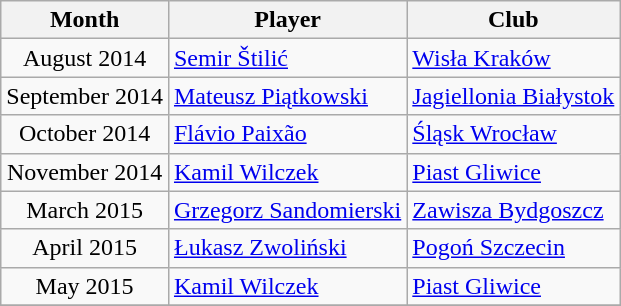<table class="wikitable" style="text-align:center">
<tr>
<th>Month</th>
<th>Player</th>
<th>Club</th>
</tr>
<tr>
<td>August 2014</td>
<td align="left"> <a href='#'>Semir Štilić</a></td>
<td align="left"><a href='#'>Wisła Kraków</a></td>
</tr>
<tr>
<td>September 2014</td>
<td align="left"> <a href='#'>Mateusz Piątkowski</a></td>
<td align="left"><a href='#'>Jagiellonia Białystok</a></td>
</tr>
<tr>
<td>October 2014</td>
<td align="left"> <a href='#'>Flávio Paixão</a></td>
<td align="left"><a href='#'>Śląsk Wrocław</a></td>
</tr>
<tr>
<td>November 2014</td>
<td align="left"> <a href='#'>Kamil Wilczek</a></td>
<td align="left"><a href='#'>Piast Gliwice</a></td>
</tr>
<tr>
<td>March 2015</td>
<td align="left"> <a href='#'>Grzegorz Sandomierski</a></td>
<td align="left"><a href='#'>Zawisza Bydgoszcz</a></td>
</tr>
<tr>
<td>April 2015</td>
<td align="left"> <a href='#'>Łukasz Zwoliński</a></td>
<td align="left"><a href='#'>Pogoń Szczecin</a></td>
</tr>
<tr>
<td>May 2015</td>
<td align="left"> <a href='#'>Kamil Wilczek</a></td>
<td align="left"><a href='#'>Piast Gliwice</a></td>
</tr>
<tr>
</tr>
</table>
